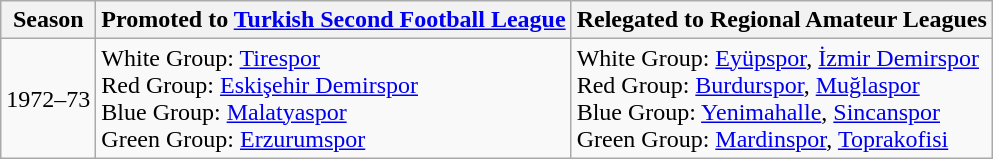<table class="wikitable">
<tr>
<th>Season</th>
<th>Promoted to <a href='#'>Turkish Second Football League</a></th>
<th>Relegated to Regional Amateur Leagues</th>
</tr>
<tr>
<td>1972–73</td>
<td>White Group: <a href='#'>Tirespor</a><br>Red Group: <a href='#'>Eskişehir Demirspor</a><br>Blue Group: <a href='#'>Malatyaspor</a><br>Green Group: <a href='#'>Erzurumspor</a></td>
<td>White Group: <a href='#'>Eyüpspor</a>, <a href='#'>İzmir Demirspor</a><br>Red Group: <a href='#'>Burdurspor</a>, <a href='#'>Muğlaspor</a><br>Blue Group: <a href='#'>Yenimahalle</a>, <a href='#'>Sincanspor</a><br>Green Group: <a href='#'>Mardinspor</a>, <a href='#'>Toprakofisi</a></td>
</tr>
</table>
